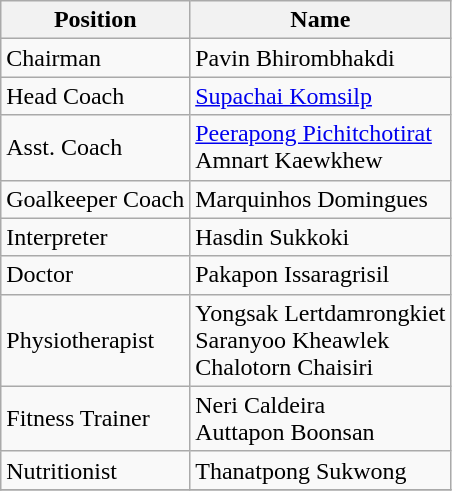<table class="wikitable">
<tr>
<th>Position</th>
<th>Name</th>
</tr>
<tr>
<td>Chairman</td>
<td> Pavin Bhirombhakdi</td>
</tr>
<tr>
<td>Head Coach</td>
<td> <a href='#'>Supachai Komsilp</a></td>
</tr>
<tr>
<td>Asst. Coach</td>
<td><a href='#'>Peerapong Pichitchotirat</a> <br> Amnart Kaewkhew</td>
</tr>
<tr>
<td>Goalkeeper Coach</td>
<td> Marquinhos Domingues</td>
</tr>
<tr>
<td>Interpreter</td>
<td>Hasdin Sukkoki</td>
</tr>
<tr>
<td>Doctor</td>
<td>Pakapon Issaragrisil</td>
</tr>
<tr>
<td>Physiotherapist</td>
<td>Yongsak Lertdamrongkiet <br> Saranyoo Kheawlek <br> Chalotorn Chaisiri</td>
</tr>
<tr>
<td>Fitness Trainer</td>
<td> Neri Caldeira <br> Auttapon Boonsan</td>
</tr>
<tr>
<td>Nutritionist</td>
<td>Thanatpong Sukwong</td>
</tr>
<tr>
</tr>
</table>
